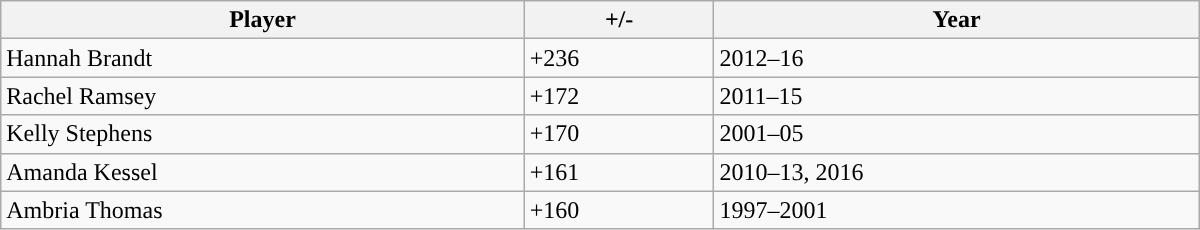<table class="wikitable" style="width: 50em">
<tr>
<th>Player</th>
<th>+/-</th>
<th>Year</th>
</tr>
<tr>
<td>Hannah Brandt</td>
<td>+236</td>
<td>2012–16</td>
</tr>
<tr>
<td>Rachel Ramsey</td>
<td>+172</td>
<td>2011–15</td>
</tr>
<tr>
<td>Kelly Stephens</td>
<td>+170</td>
<td>2001–05</td>
</tr>
<tr>
<td>Amanda Kessel</td>
<td>+161</td>
<td>2010–13, 2016</td>
</tr>
<tr>
<td>Ambria Thomas</td>
<td>+160</td>
<td>1997–2001</td>
</tr>
</table>
